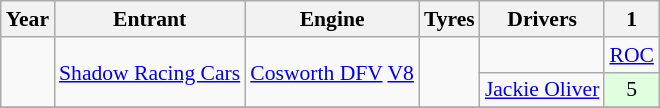<table class="wikitable" style="text-align:center; font-size:90%">
<tr>
<th>Year</th>
<th>Entrant</th>
<th>Engine</th>
<th>Tyres</th>
<th>Drivers</th>
<th>1</th>
</tr>
<tr>
<td rowspan="2"></td>
<td rowspan="2"><a href='#'>Shadow Racing Cars</a></td>
<td rowspan="2"><a href='#'>Cosworth DFV</a> <a href='#'>V8</a></td>
<td rowspan="2"></td>
<td></td>
<td><a href='#'>ROC</a></td>
</tr>
<tr>
<td align="left"><a href='#'>Jackie Oliver</a></td>
<td style="background:#dfffdf;">5</td>
</tr>
<tr>
</tr>
</table>
